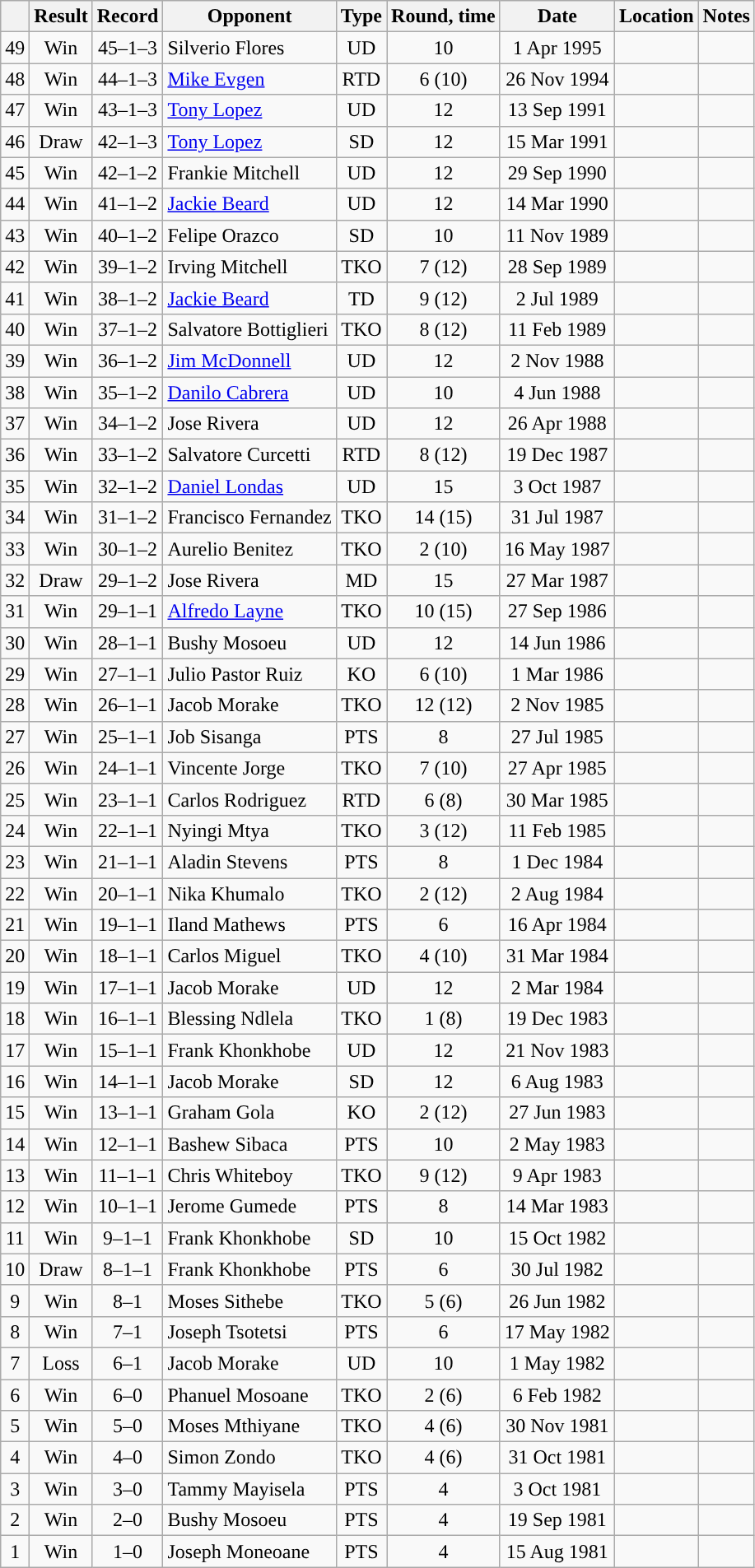<table class="wikitable" style="text-align:center">
<tr>
<th></th>
<th>Result</th>
<th>Record</th>
<th>Opponent</th>
<th>Type</th>
<th>Round, time</th>
<th>Date</th>
<th>Location</th>
<th>Notes</th>
</tr>
<tr>
<td>49</td>
<td>Win</td>
<td>45–1–3</td>
<td style="text-align:left;">Silverio Flores</td>
<td>UD</td>
<td>10</td>
<td>1 Apr 1995</td>
<td style="text-align:left;"></td>
<td style="text-align:left;"></td>
</tr>
<tr>
<td>48</td>
<td>Win</td>
<td>44–1–3</td>
<td style="text-align:left;"><a href='#'>Mike Evgen</a></td>
<td>RTD</td>
<td>6 (10)</td>
<td>26 Nov 1994</td>
<td style="text-align:left;"></td>
<td style="text-align:left;"></td>
</tr>
<tr>
<td>47</td>
<td>Win</td>
<td>43–1–3</td>
<td style="text-align:left;"><a href='#'>Tony Lopez</a></td>
<td>UD</td>
<td>12</td>
<td>13 Sep 1991</td>
<td style="text-align:left;"></td>
<td style="text-align:left;"></td>
</tr>
<tr>
<td>46</td>
<td>Draw</td>
<td>42–1–3</td>
<td style="text-align:left;"><a href='#'>Tony Lopez</a></td>
<td>SD</td>
<td>12</td>
<td>15 Mar 1991</td>
<td style="text-align:left;"></td>
<td style="text-align:left;"></td>
</tr>
<tr>
<td>45</td>
<td>Win</td>
<td>42–1–2</td>
<td style="text-align:left;">Frankie Mitchell</td>
<td>UD</td>
<td>12</td>
<td>29 Sep 1990</td>
<td style="text-align:left;"></td>
<td style="text-align:left;"></td>
</tr>
<tr>
<td>44</td>
<td>Win</td>
<td>41–1–2</td>
<td style="text-align:left;"><a href='#'>Jackie Beard</a></td>
<td>UD</td>
<td>12</td>
<td>14 Mar 1990</td>
<td style="text-align:left;"></td>
<td style="text-align:left;"></td>
</tr>
<tr>
<td>43</td>
<td>Win</td>
<td>40–1–2</td>
<td style="text-align:left;">Felipe Orazco</td>
<td>SD</td>
<td>10</td>
<td>11 Nov 1989</td>
<td style="text-align:left;"></td>
<td style="text-align:left;"></td>
</tr>
<tr>
<td>42</td>
<td>Win</td>
<td>39–1–2</td>
<td style="text-align:left;">Irving Mitchell</td>
<td>TKO</td>
<td>7 (12)</td>
<td>28 Sep 1989</td>
<td style="text-align:left;"></td>
<td style="text-align:left;"></td>
</tr>
<tr>
<td>41</td>
<td>Win</td>
<td>38–1–2</td>
<td style="text-align:left;"><a href='#'>Jackie Beard</a></td>
<td>TD</td>
<td>9 (12)</td>
<td>2 Jul 1989</td>
<td style="text-align:left;"></td>
<td style="text-align:left;"></td>
</tr>
<tr>
<td>40</td>
<td>Win</td>
<td>37–1–2</td>
<td style="text-align:left;">Salvatore Bottiglieri</td>
<td>TKO</td>
<td>8 (12)</td>
<td>11 Feb 1989</td>
<td style="text-align:left;"></td>
<td style="text-align:left;"></td>
</tr>
<tr>
<td>39</td>
<td>Win</td>
<td>36–1–2</td>
<td style="text-align:left;"><a href='#'>Jim McDonnell</a></td>
<td>UD</td>
<td>12</td>
<td>2 Nov 1988</td>
<td style="text-align:left;"></td>
<td style="text-align:left;"></td>
</tr>
<tr>
<td>38</td>
<td>Win</td>
<td>35–1–2</td>
<td style="text-align:left;"><a href='#'>Danilo Cabrera</a></td>
<td>UD</td>
<td>10</td>
<td>4 Jun 1988</td>
<td style="text-align:left;"></td>
<td style="text-align:left;"></td>
</tr>
<tr>
<td>37</td>
<td>Win</td>
<td>34–1–2</td>
<td style="text-align:left;">Jose Rivera</td>
<td>UD</td>
<td>12</td>
<td>26 Apr 1988</td>
<td style="text-align:left;"></td>
<td style="text-align:left;"></td>
</tr>
<tr>
<td>36</td>
<td>Win</td>
<td>33–1–2</td>
<td style="text-align:left;">Salvatore Curcetti</td>
<td>RTD</td>
<td>8 (12)</td>
<td>19 Dec 1987</td>
<td style="text-align:left;"></td>
<td style="text-align:left;"></td>
</tr>
<tr>
<td>35</td>
<td>Win</td>
<td>32–1–2</td>
<td style="text-align:left;"><a href='#'>Daniel Londas</a></td>
<td>UD</td>
<td>15</td>
<td>3 Oct 1987</td>
<td style="text-align:left;"></td>
<td style="text-align:left;"></td>
</tr>
<tr>
<td>34</td>
<td>Win</td>
<td>31–1–2</td>
<td style="text-align:left;">Francisco Fernandez</td>
<td>TKO</td>
<td>14 (15)</td>
<td>31 Jul 1987</td>
<td style="text-align:left;"></td>
<td style="text-align:left;"></td>
</tr>
<tr>
<td>33</td>
<td>Win</td>
<td>30–1–2</td>
<td style="text-align:left;">Aurelio Benitez</td>
<td>TKO</td>
<td>2 (10)</td>
<td>16 May 1987</td>
<td style="text-align:left;"></td>
<td style="text-align:left;"></td>
</tr>
<tr>
<td>32</td>
<td>Draw</td>
<td>29–1–2</td>
<td style="text-align:left;">Jose Rivera</td>
<td>MD</td>
<td>15</td>
<td>27 Mar 1987</td>
<td style="text-align:left;"></td>
<td style="text-align:left;"></td>
</tr>
<tr>
<td>31</td>
<td>Win</td>
<td>29–1–1</td>
<td style="text-align:left;"><a href='#'>Alfredo Layne</a></td>
<td>TKO</td>
<td>10 (15)</td>
<td>27 Sep 1986</td>
<td style="text-align:left;"></td>
<td style="text-align:left;"></td>
</tr>
<tr>
<td>30</td>
<td>Win</td>
<td>28–1–1</td>
<td style="text-align:left;">Bushy Mosoeu</td>
<td>UD</td>
<td>12</td>
<td>14 Jun 1986</td>
<td style="text-align:left;"></td>
<td style="text-align:left;"></td>
</tr>
<tr>
<td>29</td>
<td>Win</td>
<td>27–1–1</td>
<td style="text-align:left;">Julio Pastor Ruiz</td>
<td>KO</td>
<td>6 (10)</td>
<td>1 Mar 1986</td>
<td style="text-align:left;"></td>
<td style="text-align:left;"></td>
</tr>
<tr>
<td>28</td>
<td>Win</td>
<td>26–1–1</td>
<td style="text-align:left;">Jacob Morake</td>
<td>TKO</td>
<td>12 (12)</td>
<td>2 Nov 1985</td>
<td style="text-align:left;"></td>
<td style="text-align:left;"></td>
</tr>
<tr>
<td>27</td>
<td>Win</td>
<td>25–1–1</td>
<td style="text-align:left;">Job Sisanga</td>
<td>PTS</td>
<td>8</td>
<td>27 Jul 1985</td>
<td style="text-align:left;"></td>
<td style="text-align:left;"></td>
</tr>
<tr>
<td>26</td>
<td>Win</td>
<td>24–1–1</td>
<td style="text-align:left;">Vincente Jorge</td>
<td>TKO</td>
<td>7 (10)</td>
<td>27 Apr 1985</td>
<td style="text-align:left;"></td>
<td style="text-align:left;"></td>
</tr>
<tr>
<td>25</td>
<td>Win</td>
<td>23–1–1</td>
<td style="text-align:left;">Carlos Rodriguez</td>
<td>RTD</td>
<td>6 (8)</td>
<td>30 Mar 1985</td>
<td style="text-align:left;"></td>
<td style="text-align:left;"></td>
</tr>
<tr>
<td>24</td>
<td>Win</td>
<td>22–1–1</td>
<td style="text-align:left;">Nyingi Mtya</td>
<td>TKO</td>
<td>3 (12)</td>
<td>11 Feb 1985</td>
<td style="text-align:left;"></td>
<td style="text-align:left;"></td>
</tr>
<tr>
<td>23</td>
<td>Win</td>
<td>21–1–1</td>
<td style="text-align:left;">Aladin Stevens</td>
<td>PTS</td>
<td>8</td>
<td>1 Dec 1984</td>
<td style="text-align:left;"></td>
<td style="text-align:left;"></td>
</tr>
<tr>
<td>22</td>
<td>Win</td>
<td>20–1–1</td>
<td style="text-align:left;">Nika Khumalo</td>
<td>TKO</td>
<td>2 (12)</td>
<td>2 Aug 1984</td>
<td style="text-align:left;"></td>
<td style="text-align:left;"></td>
</tr>
<tr>
<td>21</td>
<td>Win</td>
<td>19–1–1</td>
<td style="text-align:left;">Iland Mathews</td>
<td>PTS</td>
<td>6</td>
<td>16 Apr 1984</td>
<td style="text-align:left;"></td>
<td style="text-align:left;"></td>
</tr>
<tr>
<td>20</td>
<td>Win</td>
<td>18–1–1</td>
<td style="text-align:left;">Carlos Miguel</td>
<td>TKO</td>
<td>4 (10)</td>
<td>31 Mar 1984</td>
<td style="text-align:left;"></td>
<td style="text-align:left;"></td>
</tr>
<tr>
<td>19</td>
<td>Win</td>
<td>17–1–1</td>
<td style="text-align:left;">Jacob Morake</td>
<td>UD</td>
<td>12</td>
<td>2 Mar 1984</td>
<td style="text-align:left;"></td>
<td style="text-align:left;"></td>
</tr>
<tr>
<td>18</td>
<td>Win</td>
<td>16–1–1</td>
<td style="text-align:left;">Blessing Ndlela</td>
<td>TKO</td>
<td>1 (8)</td>
<td>19 Dec 1983</td>
<td style="text-align:left;"></td>
<td style="text-align:left;"></td>
</tr>
<tr>
<td>17</td>
<td>Win</td>
<td>15–1–1</td>
<td style="text-align:left;">Frank Khonkhobe</td>
<td>UD</td>
<td>12</td>
<td>21 Nov 1983</td>
<td style="text-align:left;"></td>
<td style="text-align:left;"></td>
</tr>
<tr>
<td>16</td>
<td>Win</td>
<td>14–1–1</td>
<td style="text-align:left;">Jacob Morake</td>
<td>SD</td>
<td>12</td>
<td>6 Aug 1983</td>
<td style="text-align:left;"></td>
<td style="text-align:left;"></td>
</tr>
<tr>
<td>15</td>
<td>Win</td>
<td>13–1–1</td>
<td style="text-align:left;">Graham Gola</td>
<td>KO</td>
<td>2 (12)</td>
<td>27 Jun 1983</td>
<td style="text-align:left;"></td>
<td style="text-align:left;"></td>
</tr>
<tr>
<td>14</td>
<td>Win</td>
<td>12–1–1</td>
<td style="text-align:left;">Bashew Sibaca</td>
<td>PTS</td>
<td>10</td>
<td>2 May 1983</td>
<td style="text-align:left;"></td>
<td style="text-align:left;"></td>
</tr>
<tr>
<td>13</td>
<td>Win</td>
<td>11–1–1</td>
<td style="text-align:left;">Chris Whiteboy</td>
<td>TKO</td>
<td>9 (12)</td>
<td>9 Apr 1983</td>
<td style="text-align:left;"></td>
<td style="text-align:left;"></td>
</tr>
<tr>
<td>12</td>
<td>Win</td>
<td>10–1–1</td>
<td style="text-align:left;">Jerome Gumede</td>
<td>PTS</td>
<td>8</td>
<td>14 Mar 1983</td>
<td style="text-align:left;"></td>
<td style="text-align:left;"></td>
</tr>
<tr>
<td>11</td>
<td>Win</td>
<td>9–1–1</td>
<td style="text-align:left;">Frank Khonkhobe</td>
<td>SD</td>
<td>10</td>
<td>15 Oct 1982</td>
<td style="text-align:left;"></td>
<td style="text-align:left;"></td>
</tr>
<tr>
<td>10</td>
<td>Draw</td>
<td>8–1–1</td>
<td style="text-align:left;">Frank Khonkhobe</td>
<td>PTS</td>
<td>6</td>
<td>30 Jul 1982</td>
<td style="text-align:left;"></td>
<td style="text-align:left;"></td>
</tr>
<tr>
<td>9</td>
<td>Win</td>
<td>8–1</td>
<td style="text-align:left;">Moses Sithebe</td>
<td>TKO</td>
<td>5 (6)</td>
<td>26 Jun 1982</td>
<td style="text-align:left;"></td>
<td style="text-align:left;"></td>
</tr>
<tr>
<td>8</td>
<td>Win</td>
<td>7–1</td>
<td style="text-align:left;">Joseph Tsotetsi</td>
<td>PTS</td>
<td>6</td>
<td>17 May 1982</td>
<td style="text-align:left;"></td>
<td style="text-align:left;"></td>
</tr>
<tr>
<td>7</td>
<td>Loss</td>
<td>6–1</td>
<td style="text-align:left;">Jacob Morake</td>
<td>UD</td>
<td>10</td>
<td>1 May 1982</td>
<td style="text-align:left;"></td>
<td style="text-align:left;"></td>
</tr>
<tr>
<td>6</td>
<td>Win</td>
<td>6–0</td>
<td style="text-align:left;">Phanuel Mosoane</td>
<td>TKO</td>
<td>2 (6)</td>
<td>6 Feb 1982</td>
<td style="text-align:left;"></td>
<td style="text-align:left;"></td>
</tr>
<tr>
<td>5</td>
<td>Win</td>
<td>5–0</td>
<td style="text-align:left;">Moses Mthiyane</td>
<td>TKO</td>
<td>4 (6)</td>
<td>30 Nov 1981</td>
<td style="text-align:left;"></td>
<td style="text-align:left;"></td>
</tr>
<tr>
<td>4</td>
<td>Win</td>
<td>4–0</td>
<td style="text-align:left;">Simon Zondo</td>
<td>TKO</td>
<td>4 (6)</td>
<td>31 Oct 1981</td>
<td style="text-align:left;"></td>
<td style="text-align:left;"></td>
</tr>
<tr>
<td>3</td>
<td>Win</td>
<td>3–0</td>
<td style="text-align:left;">Tammy Mayisela</td>
<td>PTS</td>
<td>4</td>
<td>3 Oct 1981</td>
<td style="text-align:left;"></td>
<td style="text-align:left;"></td>
</tr>
<tr>
<td>2</td>
<td>Win</td>
<td>2–0</td>
<td style="text-align:left;">Bushy Mosoeu</td>
<td>PTS</td>
<td>4</td>
<td>19 Sep 1981</td>
<td style="text-align:left;"></td>
<td style="text-align:left;"></td>
</tr>
<tr>
<td>1</td>
<td>Win</td>
<td>1–0</td>
<td style="text-align:left;">Joseph Moneoane</td>
<td>PTS</td>
<td>4</td>
<td>15 Aug 1981</td>
<td style="text-align:left;"></td>
<td style="text-align:left;"></td>
</tr>
</table>
